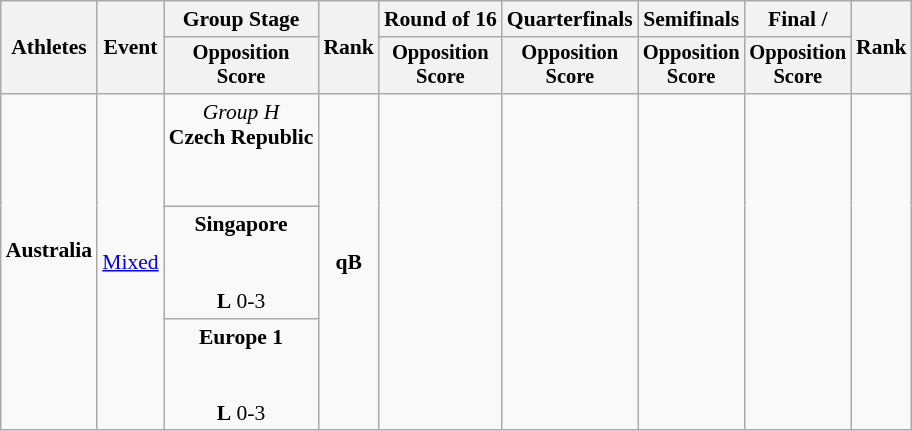<table class=wikitable style="font-size:90%">
<tr>
<th rowspan="2">Athletes</th>
<th rowspan="2">Event</th>
<th>Group Stage</th>
<th rowspan="2">Rank</th>
<th>Round of 16</th>
<th>Quarterfinals</th>
<th>Semifinals</th>
<th>Final / </th>
<th rowspan=2>Rank</th>
</tr>
<tr style="font-size:95%">
<th>Opposition<br>Score</th>
<th>Opposition<br>Score</th>
<th>Opposition<br>Score</th>
<th>Opposition<br>Score</th>
<th>Opposition<br>Score</th>
</tr>
<tr align=center>
<td align=left rowspan=3><strong>Australia</strong><br><br></td>
<td align=left rowspan=3><a href='#'>Mixed</a></td>
<td><em>Group H</em><br><strong>Czech Republic</strong><br><br><br></td>
<td rowspan=3><strong>qB</strong></td>
<td rowspan=3></td>
<td rowspan=3></td>
<td rowspan=3></td>
<td rowspan=3></td>
<td rowspan=3></td>
</tr>
<tr align=center>
<td><strong>Singapore</strong><br><br><br><strong>L</strong> 0-3</td>
</tr>
<tr align=center>
<td><strong>Europe 1</strong><br><br><br><strong>L</strong> 0-3</td>
</tr>
</table>
